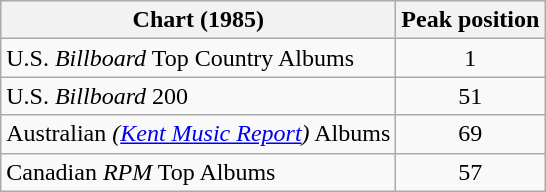<table class="wikitable">
<tr>
<th>Chart (1985)</th>
<th>Peak position</th>
</tr>
<tr>
<td>U.S. <em>Billboard</em> Top Country Albums</td>
<td align="center">1</td>
</tr>
<tr>
<td>U.S. <em>Billboard</em> 200</td>
<td align="center">51</td>
</tr>
<tr>
<td>Australian <em>(<a href='#'>Kent Music Report</a>)</em> Albums</td>
<td align="center">69</td>
</tr>
<tr>
<td>Canadian <em>RPM</em> Top Albums</td>
<td align="center">57</td>
</tr>
</table>
